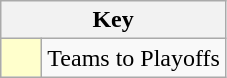<table class="wikitable" style="text-align: center;">
<tr>
<th colspan=2>Key</th>
</tr>
<tr>
<td style="background:#ffffcc; width:20px;"></td>
<td align=left>Teams to Playoffs</td>
</tr>
</table>
